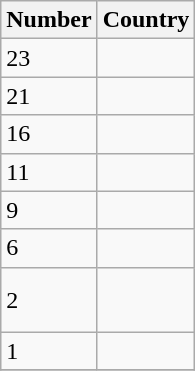<table class="wikitable">
<tr>
<th>Number</th>
<th>Country</th>
</tr>
<tr>
<td>23</td>
<td></td>
</tr>
<tr>
<td>21</td>
<td></td>
</tr>
<tr>
<td>16</td>
<td></td>
</tr>
<tr>
<td>11</td>
<td></td>
</tr>
<tr>
<td>9</td>
<td></td>
</tr>
<tr>
<td>6</td>
<td></td>
</tr>
<tr>
<td>2</td>
<td>   <br>    <br>   </td>
</tr>
<tr>
<td>1</td>
<td>         <br> </td>
</tr>
<tr>
</tr>
</table>
